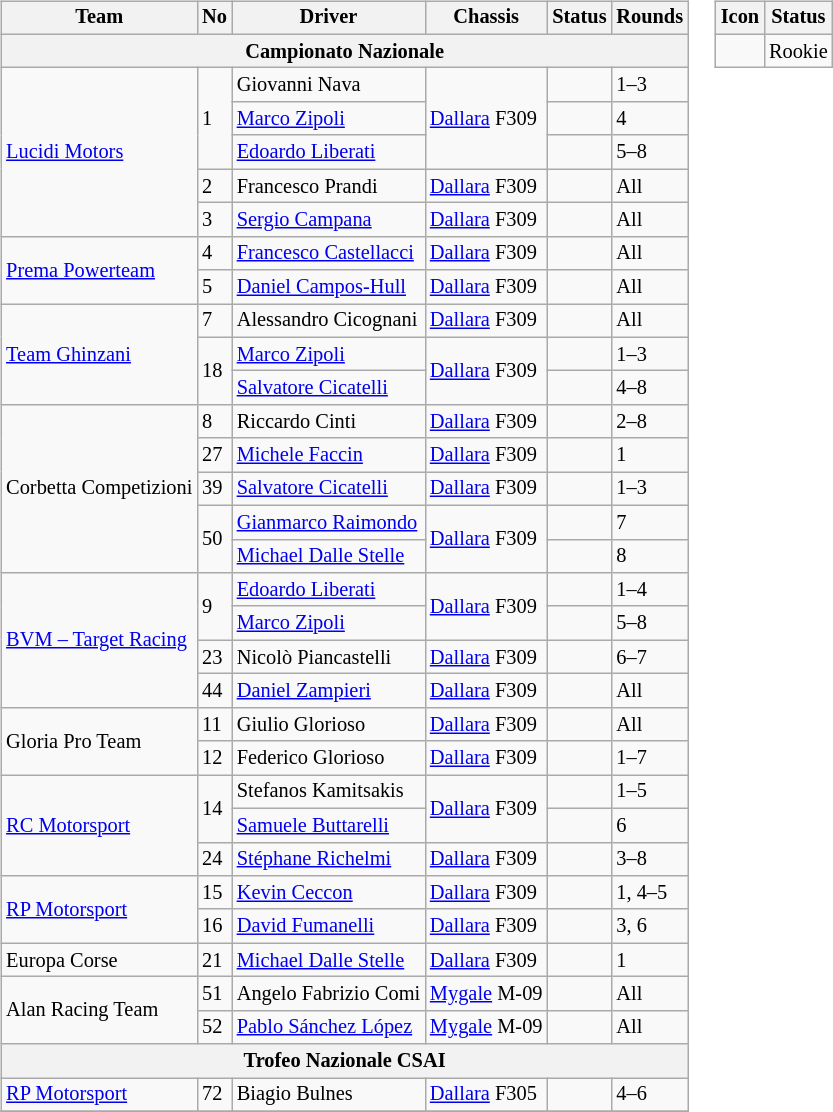<table>
<tr>
<td><br><table class="wikitable" style="font-size: 85%;">
<tr>
<th>Team</th>
<th>No</th>
<th>Driver</th>
<th>Chassis</th>
<th>Status</th>
<th>Rounds</th>
</tr>
<tr>
<th colspan=6>Campionato Nazionale</th>
</tr>
<tr>
<td rowspan=5><a href='#'>Lucidi Motors</a></td>
<td rowspan=3>1</td>
<td> Giovanni Nava</td>
<td rowspan=3><a href='#'>Dallara</a> F309</td>
<td></td>
<td>1–3</td>
</tr>
<tr>
<td> <a href='#'>Marco Zipoli</a></td>
<td></td>
<td>4</td>
</tr>
<tr>
<td> <a href='#'>Edoardo Liberati</a></td>
<td align=center></td>
<td>5–8</td>
</tr>
<tr>
<td>2</td>
<td> Francesco Prandi</td>
<td><a href='#'>Dallara</a> F309</td>
<td></td>
<td>All</td>
</tr>
<tr>
<td>3</td>
<td> <a href='#'>Sergio Campana</a></td>
<td><a href='#'>Dallara</a> F309</td>
<td align=center></td>
<td>All</td>
</tr>
<tr>
<td rowspan=2><a href='#'>Prema Powerteam</a></td>
<td>4</td>
<td> <a href='#'>Francesco Castellacci</a></td>
<td><a href='#'>Dallara</a> F309</td>
<td></td>
<td>All</td>
</tr>
<tr>
<td>5</td>
<td> <a href='#'>Daniel Campos-Hull</a></td>
<td><a href='#'>Dallara</a> F309</td>
<td></td>
<td>All</td>
</tr>
<tr>
<td rowspan=3><a href='#'>Team Ghinzani</a></td>
<td>7</td>
<td> Alessandro Cicognani</td>
<td><a href='#'>Dallara</a> F309</td>
<td></td>
<td>All</td>
</tr>
<tr>
<td rowspan=2>18</td>
<td> <a href='#'>Marco Zipoli</a></td>
<td rowspan=2><a href='#'>Dallara</a> F309</td>
<td></td>
<td>1–3</td>
</tr>
<tr>
<td> <a href='#'>Salvatore Cicatelli</a></td>
<td></td>
<td>4–8</td>
</tr>
<tr>
<td rowspan=5>Corbetta Competizioni</td>
<td>8</td>
<td> Riccardo Cinti</td>
<td><a href='#'>Dallara</a> F309</td>
<td align=center></td>
<td>2–8</td>
</tr>
<tr>
<td>27</td>
<td> <a href='#'>Michele Faccin</a></td>
<td><a href='#'>Dallara</a> F309</td>
<td align=center></td>
<td>1</td>
</tr>
<tr>
<td>39</td>
<td> <a href='#'>Salvatore Cicatelli</a></td>
<td><a href='#'>Dallara</a> F309</td>
<td></td>
<td>1–3</td>
</tr>
<tr>
<td rowspan=2>50</td>
<td> <a href='#'>Gianmarco Raimondo</a></td>
<td rowspan=2><a href='#'>Dallara</a> F309</td>
<td align=center></td>
<td>7</td>
</tr>
<tr>
<td> <a href='#'>Michael Dalle Stelle</a></td>
<td></td>
<td>8</td>
</tr>
<tr>
<td rowspan=4><a href='#'>BVM – Target Racing</a></td>
<td rowspan=2>9</td>
<td> <a href='#'>Edoardo Liberati</a></td>
<td rowspan=2><a href='#'>Dallara</a> F309</td>
<td></td>
<td>1–4</td>
</tr>
<tr>
<td> <a href='#'>Marco Zipoli</a></td>
<td></td>
<td>5–8</td>
</tr>
<tr>
<td>23</td>
<td> Nicolò Piancastelli</td>
<td><a href='#'>Dallara</a> F309</td>
<td></td>
<td>6–7</td>
</tr>
<tr>
<td>44</td>
<td> <a href='#'>Daniel Zampieri</a></td>
<td><a href='#'>Dallara</a> F309</td>
<td align=center></td>
<td>All</td>
</tr>
<tr>
<td rowspan=2>Gloria Pro Team</td>
<td>11</td>
<td> Giulio Glorioso</td>
<td><a href='#'>Dallara</a> F309</td>
<td></td>
<td>All</td>
</tr>
<tr>
<td>12</td>
<td> Federico Glorioso</td>
<td><a href='#'>Dallara</a> F309</td>
<td></td>
<td>1–7</td>
</tr>
<tr>
<td rowspan=3><a href='#'>RC Motorsport</a></td>
<td rowspan=2>14</td>
<td> Stefanos Kamitsakis</td>
<td rowspan=2><a href='#'>Dallara</a> F309</td>
<td align=center></td>
<td>1–5</td>
</tr>
<tr>
<td> <a href='#'>Samuele Buttarelli</a></td>
<td></td>
<td>6</td>
</tr>
<tr>
<td>24</td>
<td> <a href='#'>Stéphane Richelmi</a></td>
<td><a href='#'>Dallara</a> F309</td>
<td></td>
<td>3–8</td>
</tr>
<tr>
<td rowspan=2><a href='#'>RP Motorsport</a></td>
<td>15</td>
<td> <a href='#'>Kevin Ceccon</a></td>
<td><a href='#'>Dallara</a> F309</td>
<td align=center></td>
<td>1, 4–5</td>
</tr>
<tr>
<td>16</td>
<td> <a href='#'>David Fumanelli</a></td>
<td><a href='#'>Dallara</a> F309</td>
<td></td>
<td>3, 6</td>
</tr>
<tr>
<td>Europa Corse</td>
<td>21</td>
<td> <a href='#'>Michael Dalle Stelle</a></td>
<td><a href='#'>Dallara</a> F309</td>
<td></td>
<td>1</td>
</tr>
<tr>
<td rowspan=2>Alan Racing Team</td>
<td>51</td>
<td> Angelo Fabrizio Comi</td>
<td><a href='#'>Mygale</a> M-09</td>
<td></td>
<td>All</td>
</tr>
<tr>
<td>52</td>
<td> <a href='#'>Pablo Sánchez López</a></td>
<td><a href='#'>Mygale</a> M-09</td>
<td></td>
<td>All</td>
</tr>
<tr>
<th colspan=6>Trofeo Nazionale CSAI</th>
</tr>
<tr>
<td><a href='#'>RP Motorsport</a></td>
<td>72</td>
<td> Biagio Bulnes</td>
<td><a href='#'>Dallara</a> F305</td>
<td></td>
<td>4–6</td>
</tr>
<tr>
</tr>
</table>
</td>
<td valign="top"><br><table class="wikitable" style="font-size: 85%;">
<tr>
<th>Icon</th>
<th>Status</th>
</tr>
<tr>
<td align=center></td>
<td>Rookie</td>
</tr>
</table>
</td>
</tr>
</table>
